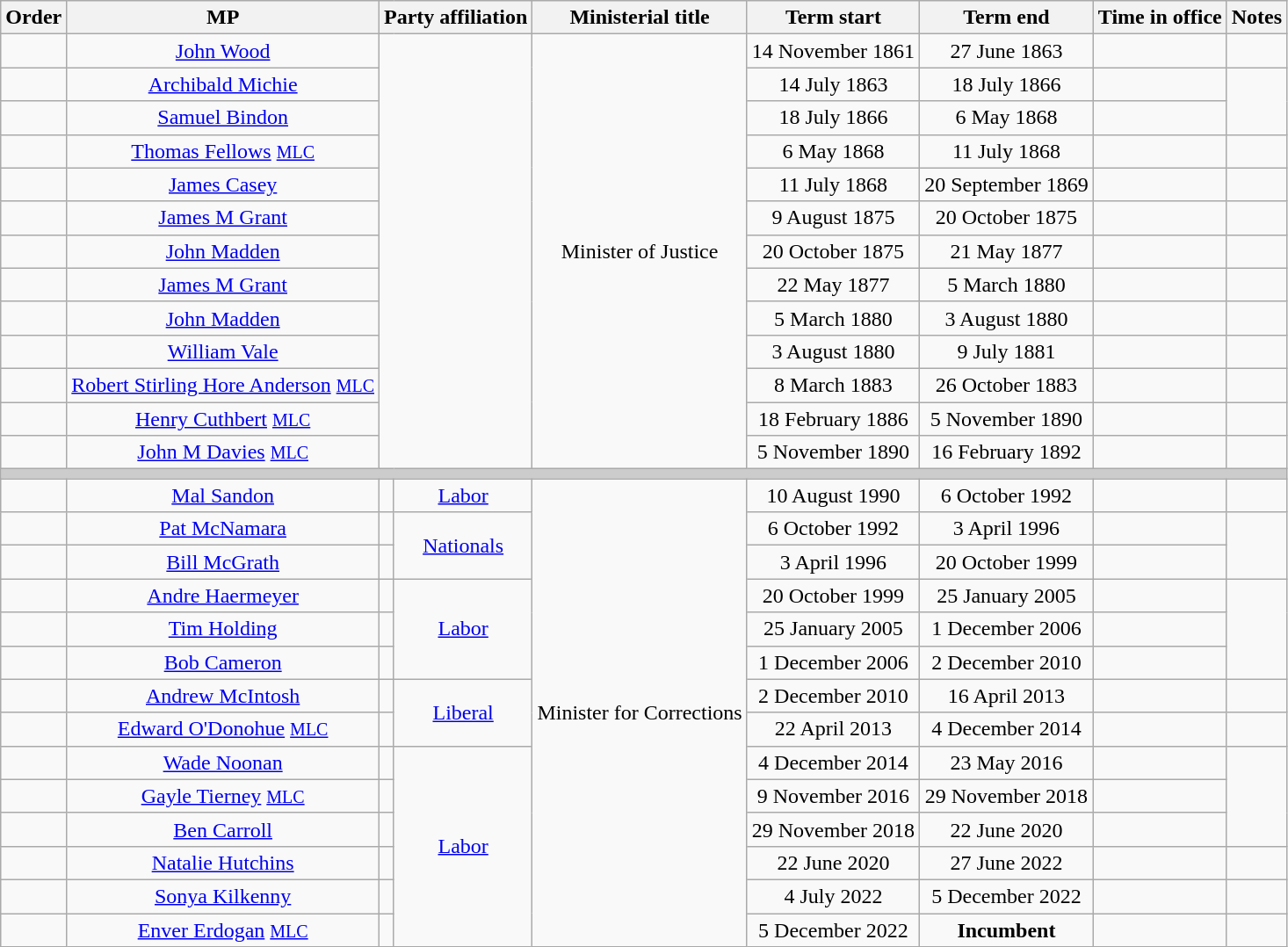<table class="wikitable" style="text-align:center">
<tr>
<th>Order</th>
<th>MP</th>
<th colspan="2">Party affiliation</th>
<th>Ministerial title</th>
<th>Term start</th>
<th>Term end</th>
<th>Time in office</th>
<th>Notes</th>
</tr>
<tr>
<td></td>
<td><a href='#'>John Wood</a> </td>
<td colspan="2" rowspan="13"></td>
<td rowspan="13">Minister of Justice</td>
<td>14 November 1861</td>
<td>27 June 1863</td>
<td></td>
<td></td>
</tr>
<tr>
<td></td>
<td><a href='#'>Archibald Michie</a> </td>
<td>14 July 1863</td>
<td>18 July 1866</td>
<td></td>
<td rowspan="2"></td>
</tr>
<tr>
<td></td>
<td><a href='#'>Samuel Bindon</a> </td>
<td>18 July 1866</td>
<td>6 May 1868</td>
<td></td>
</tr>
<tr>
<td></td>
<td><a href='#'>Thomas Fellows</a> <a href='#'><small>MLC</small></a></td>
<td>6 May 1868</td>
<td>11 July 1868</td>
<td></td>
<td></td>
</tr>
<tr>
<td></td>
<td><a href='#'>James Casey</a> </td>
<td>11 July 1868</td>
<td>20 September 1869</td>
<td></td>
<td></td>
</tr>
<tr>
<td></td>
<td><a href='#'>James M Grant</a> </td>
<td>9 August 1875</td>
<td>20 October 1875</td>
<td></td>
<td></td>
</tr>
<tr>
<td></td>
<td><a href='#'>John Madden</a> </td>
<td>20 October 1875</td>
<td>21 May 1877</td>
<td></td>
<td></td>
</tr>
<tr>
<td></td>
<td><a href='#'>James M Grant</a> </td>
<td>22 May 1877</td>
<td>5 March 1880</td>
<td></td>
<td></td>
</tr>
<tr>
<td></td>
<td><a href='#'>John Madden</a> </td>
<td>5 March 1880</td>
<td>3 August 1880</td>
<td></td>
<td></td>
</tr>
<tr>
<td></td>
<td><a href='#'>William Vale</a> </td>
<td>3 August 1880</td>
<td>9 July 1881</td>
<td></td>
<td></td>
</tr>
<tr>
<td></td>
<td><a href='#'>Robert Stirling Hore Anderson</a> <a href='#'><small>MLC</small></a></td>
<td>8 March 1883</td>
<td>26 October 1883</td>
<td></td>
<td></td>
</tr>
<tr>
<td></td>
<td><a href='#'>Henry Cuthbert</a> <a href='#'><small>MLC</small></a></td>
<td>18 February 1886</td>
<td>5 November 1890</td>
<td></td>
<td></td>
</tr>
<tr>
<td></td>
<td><a href='#'>John M Davies</a> <a href='#'><small>MLC</small></a></td>
<td>5 November 1890</td>
<td>16 February 1892</td>
<td></td>
<td></td>
</tr>
<tr>
<th colspan=9 style="background: #cccccc;"></th>
</tr>
<tr>
<td></td>
<td><a href='#'>Mal Sandon</a> </td>
<td></td>
<td><a href='#'>Labor</a></td>
<td rowspan="14">Minister for Corrections</td>
<td>10 August 1990</td>
<td>6 October 1992</td>
<td></td>
<td></td>
</tr>
<tr>
<td></td>
<td><a href='#'>Pat McNamara</a> </td>
<td></td>
<td rowspan="2"><a href='#'>Nationals</a></td>
<td>6 October 1992</td>
<td>3 April 1996</td>
<td></td>
<td rowspan="2"></td>
</tr>
<tr>
<td></td>
<td><a href='#'>Bill McGrath</a> </td>
<td></td>
<td>3 April 1996</td>
<td>20 October 1999</td>
<td></td>
</tr>
<tr>
<td></td>
<td><a href='#'>Andre Haermeyer</a> </td>
<td></td>
<td rowspan="3"><a href='#'>Labor</a></td>
<td>20 October 1999</td>
<td>25 January 2005</td>
<td></td>
<td rowspan="3"></td>
</tr>
<tr>
<td></td>
<td><a href='#'>Tim Holding</a> </td>
<td></td>
<td>25 January 2005</td>
<td>1 December 2006</td>
<td></td>
</tr>
<tr>
<td></td>
<td><a href='#'>Bob Cameron</a> </td>
<td></td>
<td>1 December 2006</td>
<td>2 December 2010</td>
<td></td>
</tr>
<tr>
<td></td>
<td><a href='#'>Andrew McIntosh</a> </td>
<td></td>
<td rowspan="2"><a href='#'>Liberal</a></td>
<td>2 December 2010</td>
<td>16 April 2013</td>
<td></td>
<td></td>
</tr>
<tr>
<td></td>
<td><a href='#'>Edward O'Donohue</a> <a href='#'><small>MLC</small></a></td>
<td></td>
<td>22 April 2013</td>
<td>4 December 2014</td>
<td></td>
<td></td>
</tr>
<tr>
<td></td>
<td><a href='#'>Wade Noonan</a> </td>
<td></td>
<td rowspan="6"><a href='#'>Labor</a></td>
<td>4 December 2014</td>
<td>23 May 2016</td>
<td></td>
<td rowspan="3"></td>
</tr>
<tr>
<td></td>
<td><a href='#'>Gayle Tierney</a> <a href='#'><small>MLC</small></a></td>
<td></td>
<td>9 November 2016</td>
<td>29 November 2018</td>
<td></td>
</tr>
<tr>
<td></td>
<td><a href='#'>Ben Carroll</a> </td>
<td></td>
<td>29 November 2018</td>
<td>22 June 2020</td>
<td></td>
</tr>
<tr>
<td></td>
<td><a href='#'>Natalie Hutchins</a> </td>
<td></td>
<td>22 June 2020</td>
<td>27 June 2022</td>
<td></td>
<td></td>
</tr>
<tr>
<td></td>
<td><a href='#'>Sonya Kilkenny</a> </td>
<td></td>
<td>4 July 2022</td>
<td>5 December 2022</td>
<td></td>
<td></td>
</tr>
<tr>
<td></td>
<td><a href='#'>Enver Erdogan</a> <a href='#'><small>MLC</small></a></td>
<td></td>
<td>5 December 2022</td>
<td><strong>Incumbent</strong></td>
<td></td>
<td></td>
</tr>
</table>
